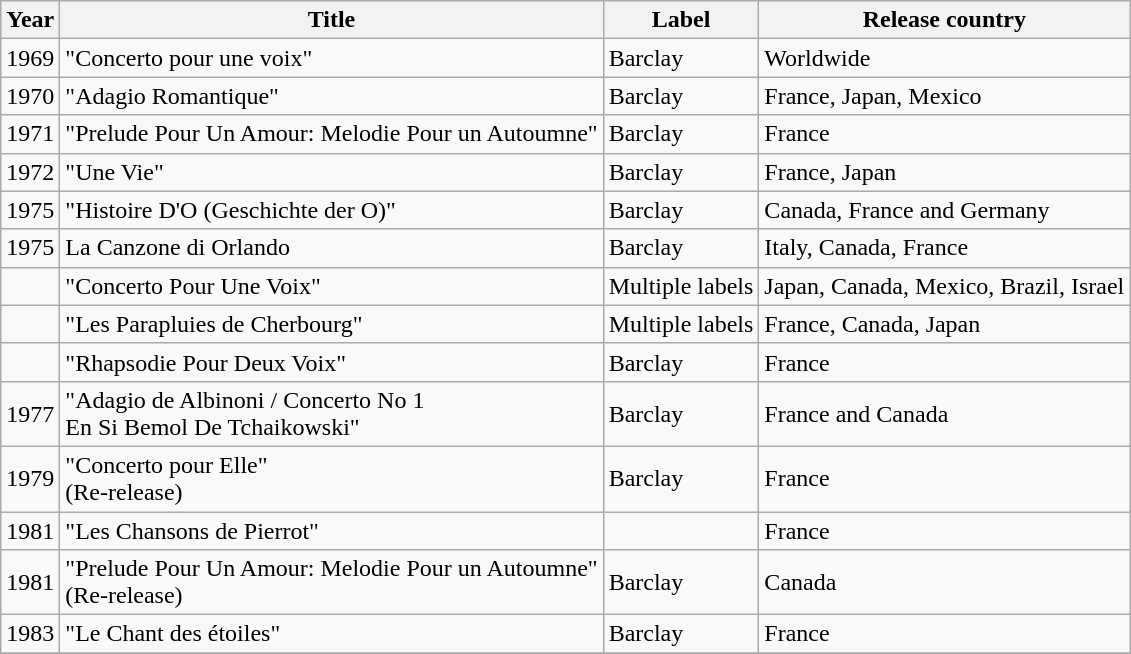<table class="wikitable">
<tr>
<th>Year</th>
<th>Title</th>
<th>Label</th>
<th>Release country</th>
</tr>
<tr>
<td>1969</td>
<td>"Concerto pour une voix"</td>
<td>Barclay</td>
<td>Worldwide</td>
</tr>
<tr>
<td>1970</td>
<td>"Adagio Romantique"</td>
<td>Barclay</td>
<td>France, Japan, Mexico</td>
</tr>
<tr>
<td>1971</td>
<td>"Prelude Pour Un Amour: Melodie Pour un Autoumne"</td>
<td>Barclay</td>
<td>France</td>
</tr>
<tr>
<td>1972</td>
<td>"Une Vie"</td>
<td>Barclay</td>
<td>France, Japan</td>
</tr>
<tr>
<td>1975</td>
<td>"Histoire D'O (Geschichte der O)"</td>
<td>Barclay</td>
<td>Canada, France and Germany</td>
</tr>
<tr>
<td>1975</td>
<td>La Canzone di Orlando</td>
<td>Barclay</td>
<td>Italy, Canada, France</td>
</tr>
<tr>
<td></td>
<td>"Concerto Pour Une Voix"</td>
<td>Multiple labels</td>
<td>Japan, Canada, Mexico, Brazil, Israel</td>
</tr>
<tr>
<td></td>
<td>"Les Parapluies de Cherbourg"</td>
<td>Multiple labels</td>
<td>France, Canada, Japan</td>
</tr>
<tr>
<td></td>
<td>"Rhapsodie Pour Deux Voix"</td>
<td>Barclay</td>
<td>France</td>
</tr>
<tr>
<td>1977</td>
<td>"Adagio de Albinoni / Concerto No 1<br>En Si Bemol De Tchaikowski"</td>
<td>Barclay</td>
<td>France and Canada</td>
</tr>
<tr>
<td>1979</td>
<td>"Concerto pour Elle"<br> (Re-release)</td>
<td>Barclay</td>
<td>France</td>
</tr>
<tr>
<td>1981</td>
<td>"Les Chansons de Pierrot"</td>
<td></td>
<td>France</td>
</tr>
<tr>
<td>1981</td>
<td>"Prelude Pour Un Amour: Melodie Pour un Autoumne"<br> (Re-release)</td>
<td>Barclay</td>
<td>Canada</td>
</tr>
<tr>
<td>1983</td>
<td>"Le Chant des étoiles"</td>
<td>Barclay</td>
<td>France</td>
</tr>
<tr>
</tr>
</table>
